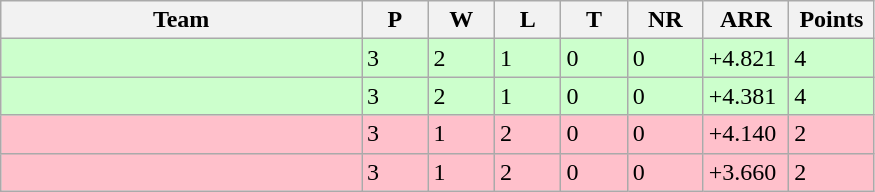<table class="wikitable">
<tr>
<th width=38%>Team</th>
<th width=7%>P</th>
<th width=7%>W</th>
<th width=7%>L</th>
<th width=7%>T</th>
<th width=8%>NR</th>
<th width=9%>ARR</th>
<th width=9%>Points</th>
</tr>
<tr bgcolor=ccffcc>
<td align=left></td>
<td>3</td>
<td>2</td>
<td>1</td>
<td>0</td>
<td>0</td>
<td>+4.821</td>
<td>4</td>
</tr>
<tr bgcolor=ccffcc>
<td align=left></td>
<td>3</td>
<td>2</td>
<td>1</td>
<td>0</td>
<td>0</td>
<td>+4.381</td>
<td>4</td>
</tr>
<tr bgcolor=pink>
<td align=left></td>
<td>3</td>
<td>1</td>
<td>2</td>
<td>0</td>
<td>0</td>
<td>+4.140</td>
<td>2</td>
</tr>
<tr bgcolor=pink>
<td align=left></td>
<td>3</td>
<td>1</td>
<td>2</td>
<td>0</td>
<td>0</td>
<td>+3.660</td>
<td>2</td>
</tr>
</table>
